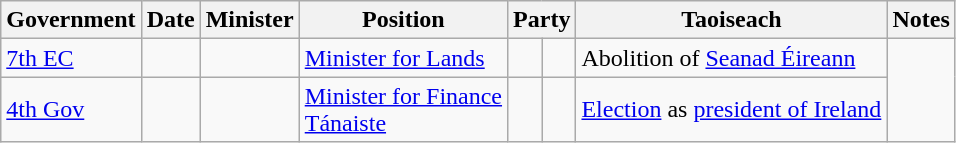<table class="wikitable sortable">
<tr>
<th>Government</th>
<th>Date</th>
<th>Minister</th>
<th>Position</th>
<th colspan=2>Party</th>
<th>Taoiseach</th>
<th>Notes</th>
</tr>
<tr>
<td data-sort-value="0.7"><a href='#'>7th EC</a></td>
<td></td>
<td></td>
<td data-sort-value="land"><a href='#'>Minister for Lands</a></td>
<td></td>
<td></td>
<td>Abolition of <a href='#'>Seanad Éireann</a></td>
</tr>
<tr>
<td data-sort-value="04"><a href='#'>4th Gov</a></td>
<td></td>
<td></td>
<td data-sort-value="fin"><a href='#'>Minister for Finance</a><br><a href='#'>Tánaiste</a></td>
<td></td>
<td></td>
<td><a href='#'>Election</a> as <a href='#'>president of Ireland</a></td>
</tr>
</table>
